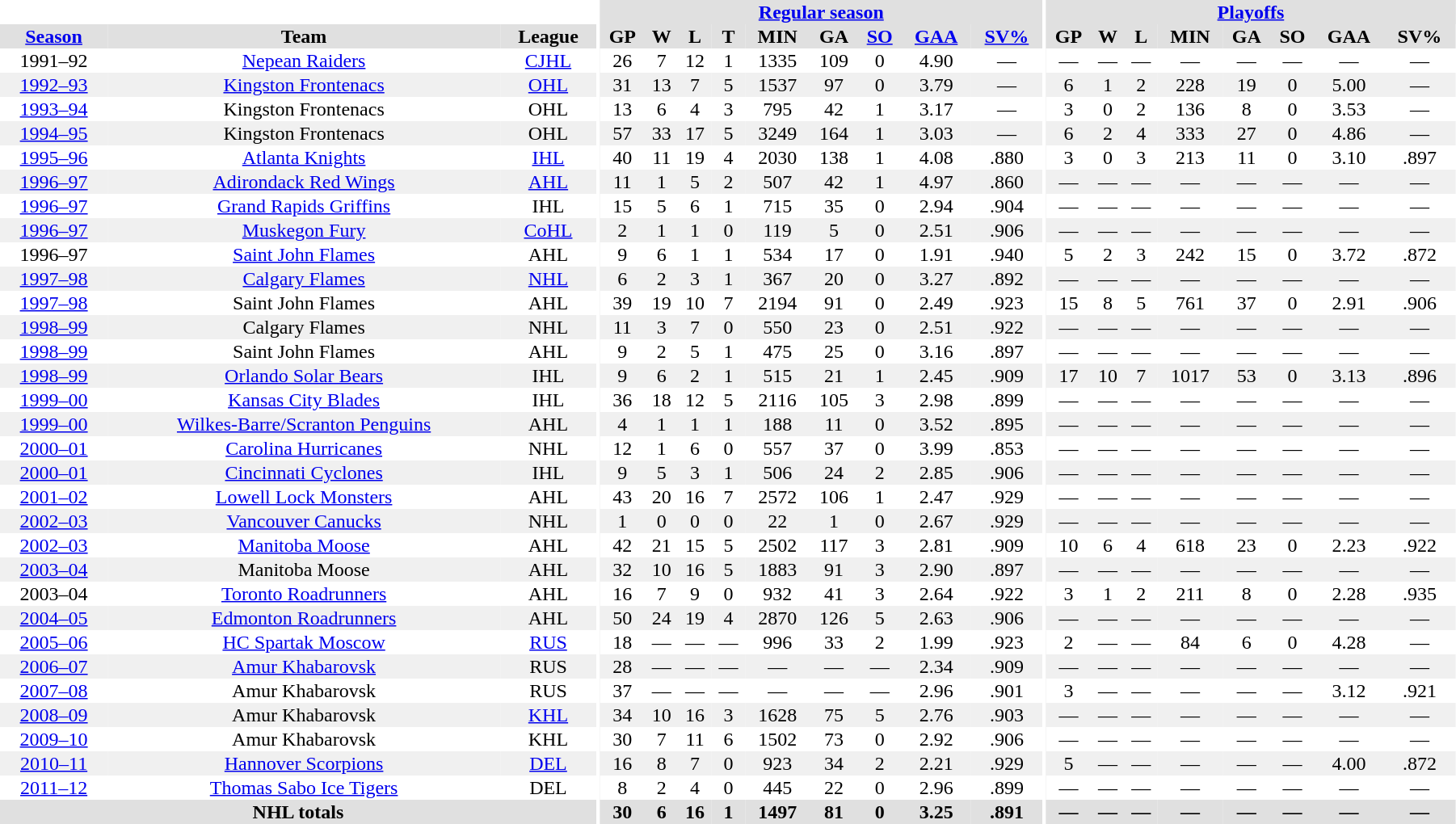<table border="0" cellpadding="1" cellspacing="0" style="width:95%; text-align:center;">
<tr bgcolor="#e0e0e0">
<th colspan="3" bgcolor="#ffffff"></th>
<th rowspan="99" bgcolor="#ffffff"></th>
<th colspan="9" bgcolor="#e0e0e0"><a href='#'>Regular season</a></th>
<th rowspan="99" bgcolor="#ffffff"></th>
<th colspan="8" bgcolor="#e0e0e0"><a href='#'>Playoffs</a></th>
</tr>
<tr bgcolor="#e0e0e0">
<th><a href='#'>Season</a></th>
<th>Team</th>
<th>League</th>
<th>GP</th>
<th>W</th>
<th>L</th>
<th>T</th>
<th>MIN</th>
<th>GA</th>
<th><a href='#'>SO</a></th>
<th><a href='#'>GAA</a></th>
<th><a href='#'>SV%</a></th>
<th>GP</th>
<th>W</th>
<th>L</th>
<th>MIN</th>
<th>GA</th>
<th>SO</th>
<th>GAA</th>
<th>SV%</th>
</tr>
<tr>
<td>1991–92</td>
<td><a href='#'>Nepean Raiders</a></td>
<td><a href='#'>CJHL</a></td>
<td>26</td>
<td>7</td>
<td>12</td>
<td>1</td>
<td>1335</td>
<td>109</td>
<td>0</td>
<td>4.90</td>
<td>—</td>
<td>—</td>
<td>—</td>
<td>—</td>
<td>—</td>
<td>—</td>
<td>—</td>
<td>—</td>
<td>—</td>
</tr>
<tr bgcolor="#f0f0f0">
<td><a href='#'>1992–93</a></td>
<td><a href='#'>Kingston Frontenacs</a></td>
<td><a href='#'>OHL</a></td>
<td>31</td>
<td>13</td>
<td>7</td>
<td>5</td>
<td>1537</td>
<td>97</td>
<td>0</td>
<td>3.79</td>
<td>—</td>
<td>6</td>
<td>1</td>
<td>2</td>
<td>228</td>
<td>19</td>
<td>0</td>
<td>5.00</td>
<td>—</td>
</tr>
<tr>
<td><a href='#'>1993–94</a></td>
<td>Kingston Frontenacs</td>
<td>OHL</td>
<td>13</td>
<td>6</td>
<td>4</td>
<td>3</td>
<td>795</td>
<td>42</td>
<td>1</td>
<td>3.17</td>
<td>—</td>
<td>3</td>
<td>0</td>
<td>2</td>
<td>136</td>
<td>8</td>
<td>0</td>
<td>3.53</td>
<td>—</td>
</tr>
<tr bgcolor="#f0f0f0">
<td><a href='#'>1994–95</a></td>
<td>Kingston Frontenacs</td>
<td>OHL</td>
<td>57</td>
<td>33</td>
<td>17</td>
<td>5</td>
<td>3249</td>
<td>164</td>
<td>1</td>
<td>3.03</td>
<td>—</td>
<td>6</td>
<td>2</td>
<td>4</td>
<td>333</td>
<td>27</td>
<td>0</td>
<td>4.86</td>
<td>—</td>
</tr>
<tr>
<td><a href='#'>1995–96</a></td>
<td><a href='#'>Atlanta Knights</a></td>
<td><a href='#'>IHL</a></td>
<td>40</td>
<td>11</td>
<td>19</td>
<td>4</td>
<td>2030</td>
<td>138</td>
<td>1</td>
<td>4.08</td>
<td>.880</td>
<td>3</td>
<td>0</td>
<td>3</td>
<td>213</td>
<td>11</td>
<td>0</td>
<td>3.10</td>
<td>.897</td>
</tr>
<tr bgcolor="#f0f0f0">
<td><a href='#'>1996–97</a></td>
<td><a href='#'>Adirondack Red Wings</a></td>
<td><a href='#'>AHL</a></td>
<td>11</td>
<td>1</td>
<td>5</td>
<td>2</td>
<td>507</td>
<td>42</td>
<td>1</td>
<td>4.97</td>
<td>.860</td>
<td>—</td>
<td>—</td>
<td>—</td>
<td>—</td>
<td>—</td>
<td>—</td>
<td>—</td>
<td>—</td>
</tr>
<tr>
<td><a href='#'>1996–97</a></td>
<td><a href='#'>Grand Rapids Griffins</a></td>
<td>IHL</td>
<td>15</td>
<td>5</td>
<td>6</td>
<td>1</td>
<td>715</td>
<td>35</td>
<td>0</td>
<td>2.94</td>
<td>.904</td>
<td>—</td>
<td>—</td>
<td>—</td>
<td>—</td>
<td>—</td>
<td>—</td>
<td>—</td>
<td>—</td>
</tr>
<tr bgcolor="#f0f0f0">
<td><a href='#'>1996–97</a></td>
<td><a href='#'>Muskegon Fury</a></td>
<td><a href='#'>CoHL</a></td>
<td>2</td>
<td>1</td>
<td>1</td>
<td>0</td>
<td>119</td>
<td>5</td>
<td>0</td>
<td>2.51</td>
<td>.906</td>
<td>—</td>
<td>—</td>
<td>—</td>
<td>—</td>
<td>—</td>
<td>—</td>
<td>—</td>
<td>—</td>
</tr>
<tr>
<td>1996–97</td>
<td><a href='#'>Saint John Flames</a></td>
<td>AHL</td>
<td>9</td>
<td>6</td>
<td>1</td>
<td>1</td>
<td>534</td>
<td>17</td>
<td>0</td>
<td>1.91</td>
<td>.940</td>
<td>5</td>
<td>2</td>
<td>3</td>
<td>242</td>
<td>15</td>
<td>0</td>
<td>3.72</td>
<td>.872</td>
</tr>
<tr bgcolor="#f0f0f0">
<td><a href='#'>1997–98</a></td>
<td><a href='#'>Calgary Flames</a></td>
<td><a href='#'>NHL</a></td>
<td>6</td>
<td>2</td>
<td>3</td>
<td>1</td>
<td>367</td>
<td>20</td>
<td>0</td>
<td>3.27</td>
<td>.892</td>
<td>—</td>
<td>—</td>
<td>—</td>
<td>—</td>
<td>—</td>
<td>—</td>
<td>—</td>
<td>—</td>
</tr>
<tr>
<td><a href='#'>1997–98</a></td>
<td>Saint John Flames</td>
<td>AHL</td>
<td>39</td>
<td>19</td>
<td>10</td>
<td>7</td>
<td>2194</td>
<td>91</td>
<td>0</td>
<td>2.49</td>
<td>.923</td>
<td>15</td>
<td>8</td>
<td>5</td>
<td>761</td>
<td>37</td>
<td>0</td>
<td>2.91</td>
<td>.906</td>
</tr>
<tr bgcolor="#f0f0f0">
<td><a href='#'>1998–99</a></td>
<td>Calgary Flames</td>
<td>NHL</td>
<td>11</td>
<td>3</td>
<td>7</td>
<td>0</td>
<td>550</td>
<td>23</td>
<td>0</td>
<td>2.51</td>
<td>.922</td>
<td>—</td>
<td>—</td>
<td>—</td>
<td>—</td>
<td>—</td>
<td>—</td>
<td>—</td>
<td>—</td>
</tr>
<tr>
<td><a href='#'>1998–99</a></td>
<td>Saint John Flames</td>
<td>AHL</td>
<td>9</td>
<td>2</td>
<td>5</td>
<td>1</td>
<td>475</td>
<td>25</td>
<td>0</td>
<td>3.16</td>
<td>.897</td>
<td>—</td>
<td>—</td>
<td>—</td>
<td>—</td>
<td>—</td>
<td>—</td>
<td>—</td>
<td>—</td>
</tr>
<tr bgcolor="#f0f0f0">
<td><a href='#'>1998–99</a></td>
<td><a href='#'>Orlando Solar Bears</a></td>
<td>IHL</td>
<td>9</td>
<td>6</td>
<td>2</td>
<td>1</td>
<td>515</td>
<td>21</td>
<td>1</td>
<td>2.45</td>
<td>.909</td>
<td>17</td>
<td>10</td>
<td>7</td>
<td>1017</td>
<td>53</td>
<td>0</td>
<td>3.13</td>
<td>.896</td>
</tr>
<tr>
<td><a href='#'>1999–00</a></td>
<td><a href='#'>Kansas City Blades</a></td>
<td>IHL</td>
<td>36</td>
<td>18</td>
<td>12</td>
<td>5</td>
<td>2116</td>
<td>105</td>
<td>3</td>
<td>2.98</td>
<td>.899</td>
<td>—</td>
<td>—</td>
<td>—</td>
<td>—</td>
<td>—</td>
<td>—</td>
<td>—</td>
<td>—</td>
</tr>
<tr bgcolor="#f0f0f0">
<td><a href='#'>1999–00</a></td>
<td><a href='#'>Wilkes-Barre/Scranton Penguins</a></td>
<td>AHL</td>
<td>4</td>
<td>1</td>
<td>1</td>
<td>1</td>
<td>188</td>
<td>11</td>
<td>0</td>
<td>3.52</td>
<td>.895</td>
<td>—</td>
<td>—</td>
<td>—</td>
<td>—</td>
<td>—</td>
<td>—</td>
<td>—</td>
<td>—</td>
</tr>
<tr>
<td><a href='#'>2000–01</a></td>
<td><a href='#'>Carolina Hurricanes</a></td>
<td>NHL</td>
<td>12</td>
<td>1</td>
<td>6</td>
<td>0</td>
<td>557</td>
<td>37</td>
<td>0</td>
<td>3.99</td>
<td>.853</td>
<td>—</td>
<td>—</td>
<td>—</td>
<td>—</td>
<td>—</td>
<td>—</td>
<td>—</td>
<td>—</td>
</tr>
<tr bgcolor="#f0f0f0">
<td><a href='#'>2000–01</a></td>
<td><a href='#'>Cincinnati Cyclones</a></td>
<td>IHL</td>
<td>9</td>
<td>5</td>
<td>3</td>
<td>1</td>
<td>506</td>
<td>24</td>
<td>2</td>
<td>2.85</td>
<td>.906</td>
<td>—</td>
<td>—</td>
<td>—</td>
<td>—</td>
<td>—</td>
<td>—</td>
<td>—</td>
<td>—</td>
</tr>
<tr>
<td><a href='#'>2001–02</a></td>
<td><a href='#'>Lowell Lock Monsters</a></td>
<td>AHL</td>
<td>43</td>
<td>20</td>
<td>16</td>
<td>7</td>
<td>2572</td>
<td>106</td>
<td>1</td>
<td>2.47</td>
<td>.929</td>
<td>—</td>
<td>—</td>
<td>—</td>
<td>—</td>
<td>—</td>
<td>—</td>
<td>—</td>
<td>—</td>
</tr>
<tr bgcolor="#f0f0f0">
<td><a href='#'>2002–03</a></td>
<td><a href='#'>Vancouver Canucks</a></td>
<td>NHL</td>
<td>1</td>
<td>0</td>
<td>0</td>
<td>0</td>
<td>22</td>
<td>1</td>
<td>0</td>
<td>2.67</td>
<td>.929</td>
<td>—</td>
<td>—</td>
<td>—</td>
<td>—</td>
<td>—</td>
<td>—</td>
<td>—</td>
<td>—</td>
</tr>
<tr>
<td><a href='#'>2002–03</a></td>
<td><a href='#'>Manitoba Moose</a></td>
<td>AHL</td>
<td>42</td>
<td>21</td>
<td>15</td>
<td>5</td>
<td>2502</td>
<td>117</td>
<td>3</td>
<td>2.81</td>
<td>.909</td>
<td>10</td>
<td>6</td>
<td>4</td>
<td>618</td>
<td>23</td>
<td>0</td>
<td>2.23</td>
<td>.922</td>
</tr>
<tr bgcolor="#f0f0f0">
<td><a href='#'>2003–04</a></td>
<td>Manitoba Moose</td>
<td>AHL</td>
<td>32</td>
<td>10</td>
<td>16</td>
<td>5</td>
<td>1883</td>
<td>91</td>
<td>3</td>
<td>2.90</td>
<td>.897</td>
<td>—</td>
<td>—</td>
<td>—</td>
<td>—</td>
<td>—</td>
<td>—</td>
<td>—</td>
<td>—</td>
</tr>
<tr>
<td>2003–04</td>
<td><a href='#'>Toronto Roadrunners</a></td>
<td>AHL</td>
<td>16</td>
<td>7</td>
<td>9</td>
<td>0</td>
<td>932</td>
<td>41</td>
<td>3</td>
<td>2.64</td>
<td>.922</td>
<td>3</td>
<td>1</td>
<td>2</td>
<td>211</td>
<td>8</td>
<td>0</td>
<td>2.28</td>
<td>.935</td>
</tr>
<tr bgcolor="#f0f0f0">
<td><a href='#'>2004–05</a></td>
<td><a href='#'>Edmonton Roadrunners</a></td>
<td>AHL</td>
<td>50</td>
<td>24</td>
<td>19</td>
<td>4</td>
<td>2870</td>
<td>126</td>
<td>5</td>
<td>2.63</td>
<td>.906</td>
<td>—</td>
<td>—</td>
<td>—</td>
<td>—</td>
<td>—</td>
<td>—</td>
<td>—</td>
<td>—</td>
</tr>
<tr>
<td><a href='#'>2005–06</a></td>
<td><a href='#'>HC Spartak Moscow</a></td>
<td><a href='#'>RUS</a></td>
<td>18</td>
<td>—</td>
<td>—</td>
<td>—</td>
<td>996</td>
<td>33</td>
<td>2</td>
<td>1.99</td>
<td>.923</td>
<td>2</td>
<td>—</td>
<td>—</td>
<td>84</td>
<td>6</td>
<td>0</td>
<td>4.28</td>
<td>—</td>
</tr>
<tr bgcolor="#f0f0f0">
<td><a href='#'>2006–07</a></td>
<td><a href='#'>Amur Khabarovsk</a></td>
<td>RUS</td>
<td>28</td>
<td>—</td>
<td>—</td>
<td>—</td>
<td>—</td>
<td>—</td>
<td>—</td>
<td>2.34</td>
<td>.909</td>
<td>—</td>
<td>—</td>
<td>—</td>
<td>—</td>
<td>—</td>
<td>—</td>
<td>—</td>
<td>—</td>
</tr>
<tr>
<td><a href='#'>2007–08</a></td>
<td>Amur Khabarovsk</td>
<td>RUS</td>
<td>37</td>
<td>—</td>
<td>—</td>
<td>—</td>
<td>—</td>
<td>—</td>
<td>—</td>
<td>2.96</td>
<td>.901</td>
<td>3</td>
<td>—</td>
<td>—</td>
<td>—</td>
<td>—</td>
<td>—</td>
<td>3.12</td>
<td>.921</td>
</tr>
<tr bgcolor="#f0f0f0">
<td><a href='#'>2008–09</a></td>
<td>Amur Khabarovsk</td>
<td><a href='#'>KHL</a></td>
<td>34</td>
<td>10</td>
<td>16</td>
<td>3</td>
<td>1628</td>
<td>75</td>
<td>5</td>
<td>2.76</td>
<td>.903</td>
<td>—</td>
<td>—</td>
<td>—</td>
<td>—</td>
<td>—</td>
<td>—</td>
<td>—</td>
<td>—</td>
</tr>
<tr>
<td><a href='#'>2009–10</a></td>
<td>Amur Khabarovsk</td>
<td>KHL</td>
<td>30</td>
<td>7</td>
<td>11</td>
<td>6</td>
<td>1502</td>
<td>73</td>
<td>0</td>
<td>2.92</td>
<td>.906</td>
<td>—</td>
<td>—</td>
<td>—</td>
<td>—</td>
<td>—</td>
<td>—</td>
<td>—</td>
<td>—</td>
</tr>
<tr bgcolor="#f0f0f0">
<td><a href='#'>2010–11</a></td>
<td><a href='#'>Hannover Scorpions</a></td>
<td><a href='#'>DEL</a></td>
<td>16</td>
<td>8</td>
<td>7</td>
<td>0</td>
<td>923</td>
<td>34</td>
<td>2</td>
<td>2.21</td>
<td>.929</td>
<td>5</td>
<td>—</td>
<td>—</td>
<td>—</td>
<td>—</td>
<td>—</td>
<td>4.00</td>
<td>.872</td>
</tr>
<tr>
<td><a href='#'>2011–12</a></td>
<td><a href='#'>Thomas Sabo Ice Tigers</a></td>
<td>DEL</td>
<td>8</td>
<td>2</td>
<td>4</td>
<td>0</td>
<td>445</td>
<td>22</td>
<td>0</td>
<td>2.96</td>
<td>.899</td>
<td>—</td>
<td>—</td>
<td>—</td>
<td>—</td>
<td>—</td>
<td>—</td>
<td>—</td>
<td>—</td>
</tr>
<tr bgcolor="#e0e0e0">
<th colspan=3>NHL totals</th>
<th>30</th>
<th>6</th>
<th>16</th>
<th>1</th>
<th>1497</th>
<th>81</th>
<th>0</th>
<th>3.25</th>
<th>.891</th>
<th>—</th>
<th>—</th>
<th>—</th>
<th>—</th>
<th>—</th>
<th>—</th>
<th>—</th>
<th>—</th>
</tr>
</table>
